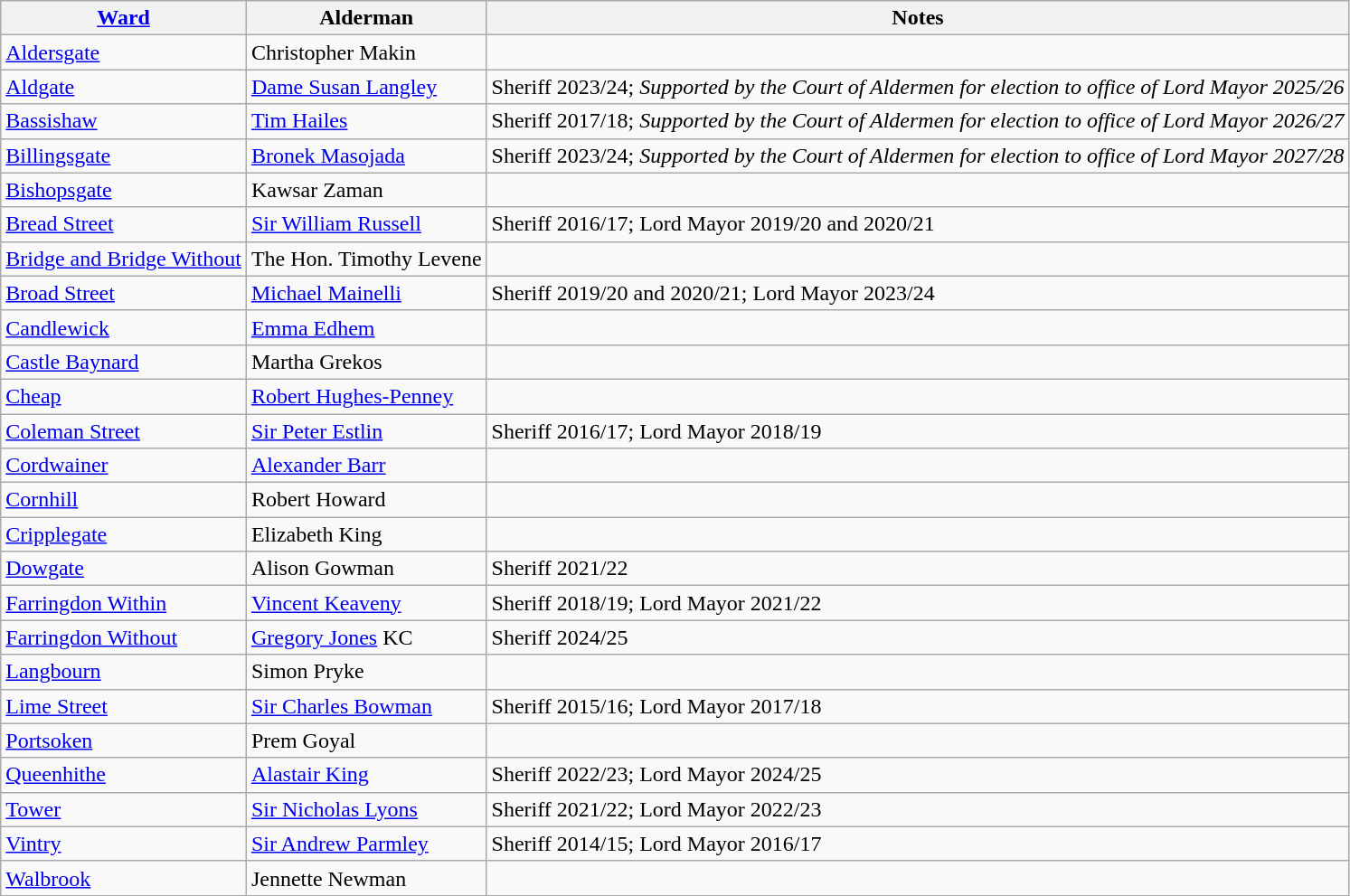<table class="wikitable sortable">
<tr>
<th><a href='#'>Ward</a></th>
<th>Alderman</th>
<th>Notes</th>
</tr>
<tr>
<td><a href='#'>Aldersgate</a></td>
<td>Christopher Makin</td>
<td></td>
</tr>
<tr>
<td><a href='#'>Aldgate</a></td>
<td><a href='#'>Dame Susan Langley</a></td>
<td>Sheriff 2023/24; <em>Supported by the Court of Aldermen for election to office of Lord Mayor 2025/26</em></td>
</tr>
<tr>
<td><a href='#'>Bassishaw</a></td>
<td><a href='#'>Tim Hailes</a></td>
<td>Sheriff 2017/18; <em>Supported by the Court of Aldermen for election to office of Lord Mayor 2026/27</em></td>
</tr>
<tr>
<td><a href='#'>Billingsgate</a></td>
<td><a href='#'>Bronek Masojada</a></td>
<td>Sheriff 2023/24; <em>Supported by the Court of Aldermen for election to office of Lord Mayor 2027/28</em></td>
</tr>
<tr>
<td><a href='#'>Bishopsgate</a></td>
<td>Kawsar Zaman</td>
<td></td>
</tr>
<tr>
<td><a href='#'>Bread Street</a></td>
<td><a href='#'>Sir William Russell</a></td>
<td>Sheriff 2016/17; Lord Mayor 2019/20 and 2020/21</td>
</tr>
<tr>
<td><a href='#'>Bridge and Bridge Without</a></td>
<td>The Hon. Timothy Levene</td>
<td></td>
</tr>
<tr>
<td><a href='#'>Broad Street</a></td>
<td><a href='#'>Michael Mainelli</a></td>
<td>Sheriff 2019/20 and 2020/21; Lord Mayor 2023/24</td>
</tr>
<tr>
<td><a href='#'>Candlewick</a></td>
<td><a href='#'>Emma Edhem</a></td>
<td></td>
</tr>
<tr>
<td><a href='#'>Castle Baynard</a></td>
<td>Martha Grekos</td>
<td></td>
</tr>
<tr>
<td><a href='#'>Cheap</a></td>
<td><a href='#'>Robert Hughes-Penney</a></td>
<td></td>
</tr>
<tr>
<td><a href='#'>Coleman Street</a></td>
<td><a href='#'>Sir Peter Estlin</a></td>
<td>Sheriff 2016/17; Lord Mayor 2018/19</td>
</tr>
<tr>
<td><a href='#'>Cordwainer</a></td>
<td><a href='#'>Alexander Barr</a></td>
<td></td>
</tr>
<tr>
<td><a href='#'>Cornhill</a></td>
<td>Robert Howard</td>
<td></td>
</tr>
<tr>
<td><a href='#'>Cripplegate</a></td>
<td>Elizabeth King</td>
<td></td>
</tr>
<tr>
<td><a href='#'>Dowgate</a></td>
<td>Alison Gowman</td>
<td>Sheriff 2021/22</td>
</tr>
<tr>
<td><a href='#'>Farringdon Within</a></td>
<td><a href='#'>Vincent Keaveny</a></td>
<td>Sheriff 2018/19; Lord Mayor 2021/22</td>
</tr>
<tr>
<td><a href='#'>Farringdon Without</a></td>
<td><a href='#'>Gregory Jones</a> KC</td>
<td>Sheriff 2024/25</td>
</tr>
<tr>
<td><a href='#'>Langbourn</a></td>
<td>Simon Pryke</td>
<td></td>
</tr>
<tr>
<td><a href='#'>Lime Street</a></td>
<td><a href='#'>Sir Charles Bowman</a></td>
<td>Sheriff 2015/16; Lord Mayor 2017/18</td>
</tr>
<tr>
<td><a href='#'>Portsoken</a></td>
<td>Prem Goyal</td>
<td></td>
</tr>
<tr>
<td><a href='#'>Queenhithe</a></td>
<td><a href='#'>Alastair King</a></td>
<td>Sheriff 2022/23; Lord Mayor 2024/25</td>
</tr>
<tr>
<td><a href='#'>Tower</a></td>
<td><a href='#'>Sir Nicholas Lyons</a></td>
<td>Sheriff 2021/22; Lord Mayor 2022/23</td>
</tr>
<tr>
<td><a href='#'>Vintry</a></td>
<td><a href='#'>Sir Andrew Parmley</a></td>
<td>Sheriff 2014/15; Lord Mayor 2016/17</td>
</tr>
<tr>
<td><a href='#'>Walbrook</a></td>
<td>Jennette Newman</td>
<td></td>
</tr>
</table>
